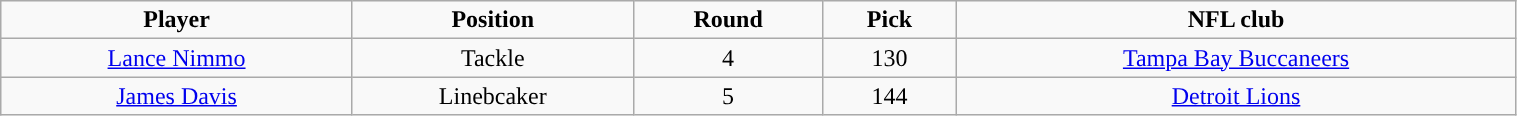<table class="wikitable" width="80%">
<tr align="center">
<td><strong>Player</strong></td>
<td><strong>Position</strong></td>
<td><strong>Round</strong></td>
<td><strong>Pick</strong></td>
<td><strong>NFL club</strong></td>
</tr>
<tr align="center" bgcolor="">
<td><a href='#'>Lance Nimmo</a></td>
<td>Tackle</td>
<td>4</td>
<td>130</td>
<td><a href='#'>Tampa Bay Buccaneers</a></td>
</tr>
<tr align="center" bgcolor="">
<td><a href='#'>James Davis</a></td>
<td>Linebcaker</td>
<td>5</td>
<td>144</td>
<td><a href='#'>Detroit Lions</a></td>
</tr>
</table>
